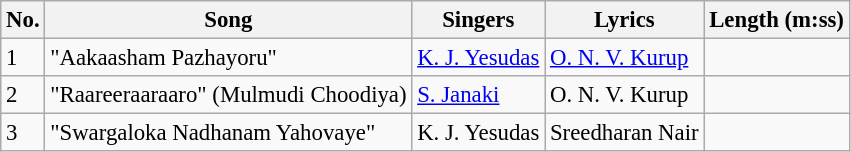<table class="wikitable" style="font-size:95%;">
<tr>
<th>No.</th>
<th>Song</th>
<th>Singers</th>
<th>Lyrics</th>
<th>Length (m:ss)</th>
</tr>
<tr>
<td>1</td>
<td>"Aakaasham Pazhayoru"</td>
<td><a href='#'>K. J. Yesudas</a></td>
<td><a href='#'>O. N. V. Kurup</a></td>
<td></td>
</tr>
<tr>
<td>2</td>
<td>"Raareeraaraaro" (Mulmudi Choodiya)</td>
<td><a href='#'>S. Janaki</a></td>
<td>O. N. V. Kurup</td>
<td></td>
</tr>
<tr>
<td>3</td>
<td>"Swargaloka Nadhanam Yahovaye"</td>
<td>K. J. Yesudas</td>
<td>Sreedharan Nair</td>
<td></td>
</tr>
</table>
